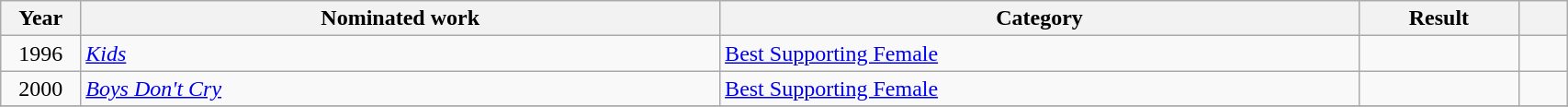<table class="wikitable" style="width:90%;">
<tr>
<th width=5%>Year</th>
<th style="width:40%;">Nominated work</th>
<th style="width:40%;">Category</th>
<th style="width:10%;">Result</th>
<th width=3%></th>
</tr>
<tr>
<td style="text-align:center;">1996</td>
<td><em><a href='#'>Kids</a></em></td>
<td><a href='#'>Best Supporting Female</a></td>
<td></td>
<td style="text-align:center;"></td>
</tr>
<tr>
<td style="text-align:center;">2000</td>
<td><em><a href='#'>Boys Don't Cry</a></em></td>
<td><a href='#'>Best Supporting Female</a></td>
<td></td>
<td style="text-align:center;"></td>
</tr>
<tr>
</tr>
</table>
